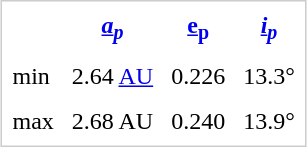<table align="center" style="border:1px solid #CCC; margin-left:15px;" cellpadding="5">
<tr>
<th></th>
<th><em><a href='#'>a<sub>p</sub></a></em></th>
<th><a href='#'>e<sub>p</sub></a></th>
<th><em><a href='#'>i<sub>p</sub></a></em></th>
</tr>
<tr>
<td>min</td>
<td>2.64 <a href='#'>AU</a></td>
<td>0.226</td>
<td>13.3°</td>
</tr>
<tr>
<td>max</td>
<td>2.68 AU</td>
<td>0.240</td>
<td>13.9°</td>
</tr>
</table>
